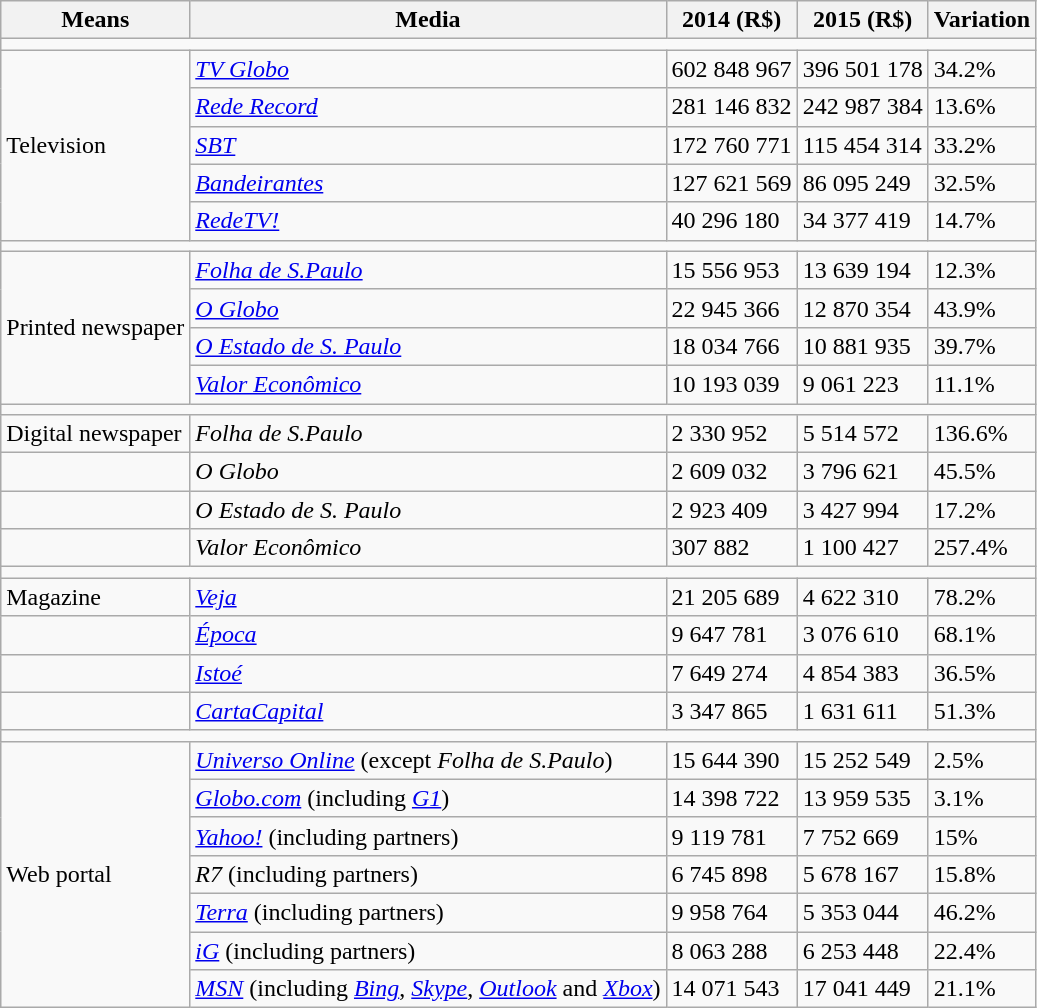<table class="wikitable">
<tr>
<th>Means</th>
<th>Media</th>
<th>2014 (R$)</th>
<th>2015 (R$)</th>
<th>Variation</th>
</tr>
<tr>
<td colspan="5"></td>
</tr>
<tr>
<td rowspan="5">Television</td>
<td><em><a href='#'>TV Globo</a></em></td>
<td>602 848 967</td>
<td>396 501 178</td>
<td>34.2%</td>
</tr>
<tr>
<td><em><a href='#'>Rede Record</a></em></td>
<td>281 146 832</td>
<td>242 987 384</td>
<td>13.6%</td>
</tr>
<tr>
<td><em><a href='#'>SBT</a></em></td>
<td>172 760 771</td>
<td>115 454 314</td>
<td>33.2%</td>
</tr>
<tr>
<td><em><a href='#'>Bandeirantes</a></em></td>
<td>127 621 569</td>
<td>86 095 249</td>
<td>32.5%</td>
</tr>
<tr>
<td><em><a href='#'>RedeTV!</a></em></td>
<td>40 296 180</td>
<td>34 377 419</td>
<td>14.7%</td>
</tr>
<tr>
<td colspan="5"></td>
</tr>
<tr>
<td rowspan="4">Printed newspaper</td>
<td><em><a href='#'>Folha de S.Paulo</a></em></td>
<td>15 556 953</td>
<td>13 639 194</td>
<td>12.3%</td>
</tr>
<tr>
<td><em><a href='#'>O Globo</a></em></td>
<td>22 945 366</td>
<td>12 870 354</td>
<td>43.9%</td>
</tr>
<tr>
<td><em><a href='#'>O Estado de S. Paulo</a></em></td>
<td>18 034 766</td>
<td>10 881 935</td>
<td>39.7%</td>
</tr>
<tr>
<td><em><a href='#'>Valor Econômico</a></em></td>
<td>10 193 039</td>
<td>9 061 223</td>
<td>11.1%</td>
</tr>
<tr>
<td colspan="5"></td>
</tr>
<tr>
<td>Digital newspaper</td>
<td><em>Folha de S.Paulo</em></td>
<td>2 330 952</td>
<td>5 514 572</td>
<td>136.6%</td>
</tr>
<tr>
<td></td>
<td><em>O Globo</em></td>
<td>2 609 032</td>
<td>3 796 621</td>
<td>45.5%</td>
</tr>
<tr>
<td></td>
<td><em>O Estado de S. Paulo</em></td>
<td>2 923 409</td>
<td>3 427 994</td>
<td>17.2%</td>
</tr>
<tr>
<td></td>
<td><em>Valor Econômico</em></td>
<td>307 882</td>
<td>1 100 427</td>
<td>257.4%</td>
</tr>
<tr>
<td colspan="5"></td>
</tr>
<tr>
<td>Magazine</td>
<td><em><a href='#'>Veja</a></em></td>
<td>21 205 689</td>
<td>4 622 310</td>
<td>78.2%</td>
</tr>
<tr>
<td></td>
<td><em><a href='#'>Época</a></em></td>
<td>9 647 781</td>
<td>3 076 610</td>
<td>68.1%</td>
</tr>
<tr>
<td></td>
<td><em><a href='#'>Istoé</a></em></td>
<td>7 649 274</td>
<td>4 854 383</td>
<td>36.5%</td>
</tr>
<tr>
<td></td>
<td><em><a href='#'>CartaCapital</a></em></td>
<td>3 347 865</td>
<td>1 631 611</td>
<td>51.3%</td>
</tr>
<tr>
<td colspan="5"></td>
</tr>
<tr>
<td rowspan="7">Web portal</td>
<td><em><a href='#'>Universo Online</a></em> (except <em>Folha de S.Paulo</em>)</td>
<td>15 644 390</td>
<td>15 252 549</td>
<td>2.5%</td>
</tr>
<tr>
<td><a href='#'><em>Globo.com</em></a> (including <em><a href='#'>G1</a></em>)</td>
<td>14 398 722</td>
<td>13 959 535</td>
<td>3.1%</td>
</tr>
<tr>
<td><em><a href='#'>Yahoo!</a></em> (including partners)</td>
<td>9 119 781</td>
<td>7 752 669</td>
<td>15%</td>
</tr>
<tr>
<td><em>R7</em> (including partners)</td>
<td>6 745 898</td>
<td>5 678 167</td>
<td>15.8%</td>
</tr>
<tr>
<td><em><a href='#'>Terra</a></em> (including partners)</td>
<td>9 958 764</td>
<td>5 353 044</td>
<td>46.2%</td>
</tr>
<tr>
<td><a href='#'><em>iG</em></a> (including partners)</td>
<td>8 063 288</td>
<td>6 253 448</td>
<td>22.4%</td>
</tr>
<tr>
<td><em><a href='#'>MSN</a></em> (including <em><a href='#'>Bing</a></em>, <em><a href='#'>Skype</a></em>, <em><a href='#'>Outlook</a></em> and <em><a href='#'>Xbox</a></em>)</td>
<td>14 071 543</td>
<td>17 041 449</td>
<td>21.1%</td>
</tr>
</table>
